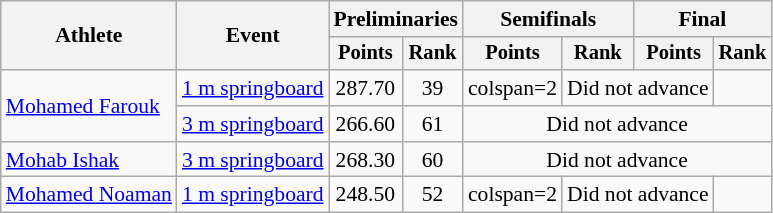<table class="wikitable" style="text-align:center; font-size:90%;">
<tr>
<th rowspan=2>Athlete</th>
<th rowspan=2>Event</th>
<th colspan=2>Preliminaries</th>
<th colspan=2>Semifinals</th>
<th colspan=2>Final</th>
</tr>
<tr style="font-size:95%">
<th>Points</th>
<th>Rank</th>
<th>Points</th>
<th>Rank</th>
<th>Points</th>
<th>Rank</th>
</tr>
<tr>
<td align=left rowspan=2><a href='#'>Mohamed Farouk</a></td>
<td align=left><a href='#'>1 m springboard</a></td>
<td>287.70</td>
<td>39</td>
<td>colspan=2 </td>
<td colspan=2>Did not advance</td>
</tr>
<tr>
<td align=left><a href='#'>3 m springboard</a></td>
<td>266.60</td>
<td>61</td>
<td colspan=4>Did not advance</td>
</tr>
<tr>
<td align=left><a href='#'>Mohab Ishak</a></td>
<td align=left><a href='#'>3 m springboard</a></td>
<td>268.30</td>
<td>60</td>
<td colspan=4>Did not advance</td>
</tr>
<tr>
<td align=left><a href='#'>Mohamed Noaman</a></td>
<td align=left><a href='#'>1 m springboard</a></td>
<td>248.50</td>
<td>52</td>
<td>colspan=2 </td>
<td colspan=2>Did not advance</td>
</tr>
</table>
